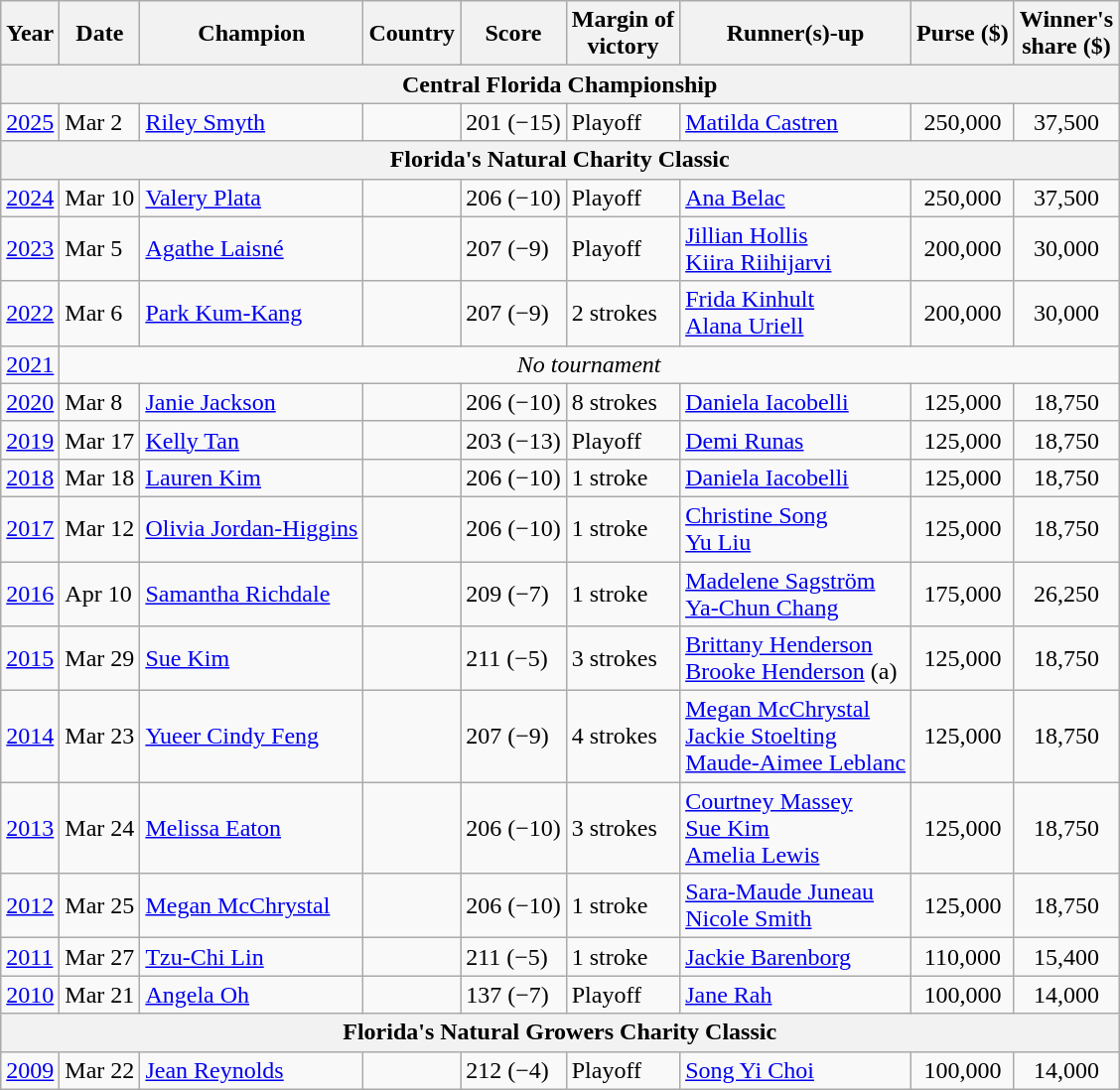<table class="wikitable">
<tr>
<th>Year</th>
<th>Date</th>
<th>Champion</th>
<th>Country</th>
<th>Score</th>
<th>Margin of<br>victory</th>
<th>Runner(s)-up</th>
<th>Purse ($)</th>
<th>Winner's<br>share ($)</th>
</tr>
<tr>
<th colspan=9>Central Florida Championship</th>
</tr>
<tr>
<td><a href='#'>2025</a></td>
<td>Mar 2</td>
<td><a href='#'>Riley Smyth</a></td>
<td></td>
<td>201 (−15)</td>
<td>Playoff</td>
<td> <a href='#'>Matilda Castren</a></td>
<td align=center>250,000</td>
<td align=center>37,500</td>
</tr>
<tr>
<th colspan=9>Florida's Natural Charity Classic</th>
</tr>
<tr>
<td><a href='#'>2024</a></td>
<td>Mar 10</td>
<td><a href='#'>Valery Plata</a></td>
<td></td>
<td>206 (−10)</td>
<td>Playoff</td>
<td> <a href='#'>Ana Belac</a></td>
<td align=center>250,000</td>
<td align=center>37,500</td>
</tr>
<tr>
<td><a href='#'>2023</a></td>
<td>Mar 5</td>
<td><a href='#'>Agathe Laisné</a></td>
<td></td>
<td>207 (−9)</td>
<td>Playoff</td>
<td> <a href='#'>Jillian Hollis</a><br> <a href='#'>Kiira Riihijarvi</a></td>
<td align=center>200,000</td>
<td align=center>30,000</td>
</tr>
<tr>
<td><a href='#'>2022</a></td>
<td>Mar 6</td>
<td><a href='#'>Park Kum-Kang</a></td>
<td></td>
<td>207 (−9)</td>
<td>2 strokes</td>
<td> <a href='#'>Frida Kinhult</a><br> <a href='#'>Alana Uriell</a></td>
<td align=center>200,000</td>
<td align=center>30,000</td>
</tr>
<tr>
<td><a href='#'>2021</a></td>
<td colspan=8 align=center><em>No tournament</em></td>
</tr>
<tr>
<td><a href='#'>2020</a></td>
<td>Mar 8</td>
<td><a href='#'>Janie Jackson</a></td>
<td></td>
<td>206 (−10)</td>
<td>8 strokes</td>
<td> <a href='#'>Daniela Iacobelli</a></td>
<td align=center>125,000</td>
<td align=center>18,750</td>
</tr>
<tr>
<td><a href='#'>2019</a></td>
<td>Mar 17</td>
<td><a href='#'>Kelly Tan</a></td>
<td></td>
<td>203 (−13)</td>
<td>Playoff</td>
<td> <a href='#'>Demi Runas</a></td>
<td align=center>125,000</td>
<td align=center>18,750</td>
</tr>
<tr>
<td><a href='#'>2018</a></td>
<td>Mar 18</td>
<td><a href='#'>Lauren Kim</a></td>
<td></td>
<td>206 (−10)</td>
<td>1 stroke</td>
<td> <a href='#'>Daniela Iacobelli</a></td>
<td align=center>125,000</td>
<td align=center>18,750</td>
</tr>
<tr>
<td><a href='#'>2017</a></td>
<td>Mar 12</td>
<td><a href='#'>Olivia Jordan-Higgins</a></td>
<td></td>
<td>206 (−10)</td>
<td>1 stroke</td>
<td> <a href='#'>Christine Song</a><br> <a href='#'>Yu Liu</a></td>
<td align=center>125,000</td>
<td align=center>18,750</td>
</tr>
<tr>
<td><a href='#'>2016</a></td>
<td>Apr 10</td>
<td><a href='#'>Samantha Richdale</a></td>
<td></td>
<td>209 (−7)</td>
<td>1 stroke</td>
<td> <a href='#'>Madelene Sagström</a><br> <a href='#'>Ya-Chun Chang</a></td>
<td align=center>175,000</td>
<td align=center>26,250</td>
</tr>
<tr>
<td><a href='#'>2015</a></td>
<td>Mar 29</td>
<td><a href='#'>Sue Kim</a></td>
<td></td>
<td>211 (−5)</td>
<td>3 strokes</td>
<td> <a href='#'>Brittany Henderson</a><br> <a href='#'>Brooke Henderson</a> (a)</td>
<td align=center>125,000</td>
<td align=center>18,750</td>
</tr>
<tr>
<td><a href='#'>2014</a></td>
<td>Mar 23</td>
<td><a href='#'>Yueer Cindy Feng</a></td>
<td></td>
<td>207 (−9)</td>
<td>4 strokes</td>
<td> <a href='#'>Megan McChrystal</a><br> <a href='#'>Jackie Stoelting</a><br> <a href='#'>Maude-Aimee Leblanc</a></td>
<td align=center>125,000</td>
<td align=center>18,750</td>
</tr>
<tr>
<td><a href='#'>2013</a></td>
<td>Mar 24</td>
<td><a href='#'>Melissa Eaton</a></td>
<td></td>
<td>206 (−10)</td>
<td>3 strokes</td>
<td> <a href='#'>Courtney Massey</a><br> <a href='#'>Sue Kim</a><br> <a href='#'>Amelia Lewis</a></td>
<td align=center>125,000</td>
<td align=center>18,750</td>
</tr>
<tr>
<td><a href='#'>2012</a></td>
<td>Mar 25</td>
<td><a href='#'>Megan McChrystal</a></td>
<td></td>
<td>206 (−10)</td>
<td>1 stroke</td>
<td> <a href='#'>Sara-Maude Juneau</a><br> <a href='#'>Nicole Smith</a></td>
<td align=center>125,000</td>
<td align=center>18,750</td>
</tr>
<tr>
<td><a href='#'>2011</a></td>
<td>Mar 27</td>
<td><a href='#'>Tzu-Chi Lin</a></td>
<td></td>
<td>211 (−5)</td>
<td>1 stroke</td>
<td> <a href='#'>Jackie Barenborg</a></td>
<td align=center>110,000</td>
<td align=center>15,400</td>
</tr>
<tr>
<td><a href='#'>2010</a></td>
<td>Mar 21</td>
<td><a href='#'>Angela Oh</a></td>
<td></td>
<td>137 (−7)</td>
<td>Playoff</td>
<td> <a href='#'>Jane Rah</a></td>
<td align=center>100,000</td>
<td align=center>14,000</td>
</tr>
<tr>
<th colspan=9>Florida's Natural Growers Charity Classic</th>
</tr>
<tr>
<td><a href='#'>2009</a></td>
<td>Mar 22</td>
<td><a href='#'>Jean Reynolds</a></td>
<td></td>
<td>212 (−4)</td>
<td>Playoff</td>
<td> <a href='#'>Song Yi Choi</a></td>
<td align=center>100,000</td>
<td align=center>14,000</td>
</tr>
</table>
